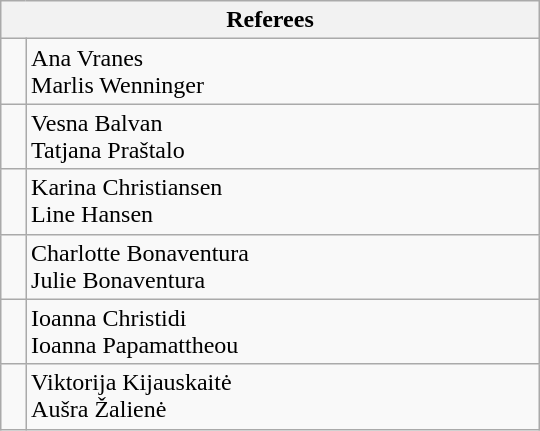<table class="wikitable" style="width: 360px;">
<tr>
<th colspan=2>Referees</th>
</tr>
<tr>
<td></td>
<td>Ana Vranes<br>Marlis Wenninger</td>
</tr>
<tr>
<td></td>
<td>Vesna Balvan<br>Tatjana Praštalo</td>
</tr>
<tr>
<td></td>
<td>Karina Christiansen<br>Line Hansen</td>
</tr>
<tr>
<td></td>
<td>Charlotte Bonaventura<br>Julie Bonaventura</td>
</tr>
<tr>
<td></td>
<td>Ioanna Christidi<br>Ioanna Papamattheou</td>
</tr>
<tr>
<td></td>
<td>Viktorija Kijauskaitė<br>Aušra Žalienė</td>
</tr>
</table>
